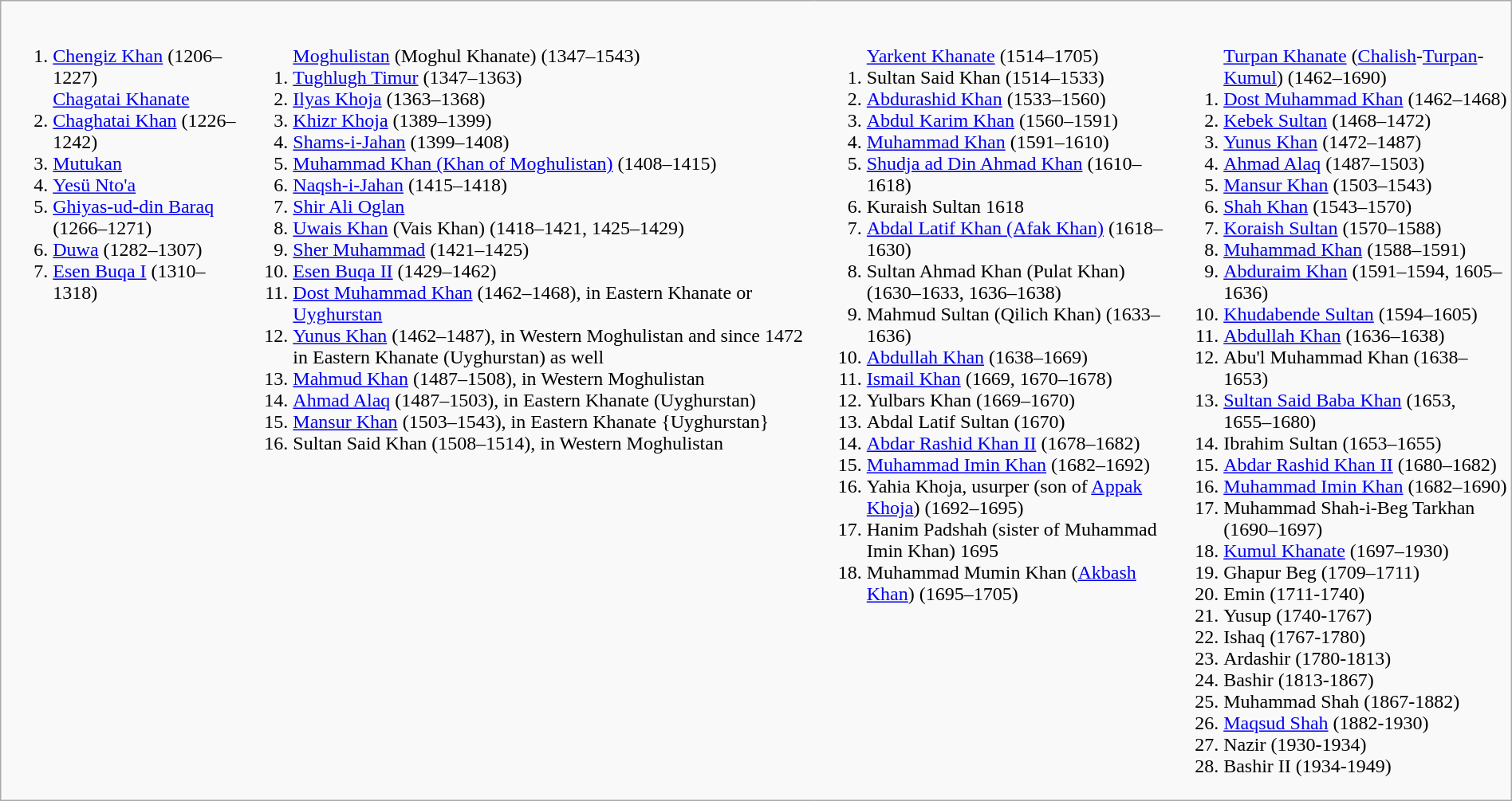<table class="wikitable" style="margin:1em auto 1em auto; page-break-inside:avoid">
<tr valign="top">
<td style="border:none;"><ol><br><li><a href='#'>Chengiz Khan</a> (1206–1227)</li>
<a href='#'>Chagatai Khanate</a>
<li><a href='#'>Chaghatai Khan</a> (1226–1242)</li>
<li><a href='#'>Mutukan</a></li>
<li><a href='#'>Yesü Nto'a</a></li>
<li><a href='#'>Ghiyas-ud-din Baraq</a> (1266–1271)</li>
<li><a href='#'>Duwa</a> (1282–1307)</li>
<li><a href='#'>Esen Buqa I</a> (1310–1318)</li>
</ol></td>
<td style="border:none"><ol><br><a href='#'>Moghulistan</a> (Moghul Khanate) (1347–1543)
<li><a href='#'>Tughlugh Timur</a> (1347–1363)</li>
<li><a href='#'>Ilyas Khoja</a> (1363–1368)</li>
<li><a href='#'>Khizr Khoja</a> (1389–1399)</li>
<li><a href='#'>Shams-i-Jahan</a> (1399–1408)</li>
<li><a href='#'>Muhammad Khan (Khan of Moghulistan)</a> (1408–1415)</li>
<li><a href='#'>Naqsh-i-Jahan</a> (1415–1418)</li>
<li><a href='#'>Shir Ali Oglan</a></li>
<li><a href='#'>Uwais Khan</a> (Vais Khan) (1418–1421, 1425–1429) </li>
<li><a href='#'>Sher Muhammad</a> (1421–1425)</li>
<li><a href='#'>Esen Buqa II</a> (1429–1462)</li>
<li><a href='#'>Dost Muhammad Khan</a> (1462–1468), in Eastern Khanate or <a href='#'>Uyghurstan</a> </li>
<li><a href='#'>Yunus Khan</a> (1462–1487), in Western Moghulistan and since 1472 in Eastern Khanate (Uyghurstan) as well</li>
<li><a href='#'>Mahmud Khan</a> (1487–1508), in Western Moghulistan </li> 
<li><a href='#'>Ahmad Alaq</a> (1487–1503), in Eastern Khanate (Uyghurstan) </li>
<li><a href='#'>Mansur Khan</a> (1503–1543), in Eastern Khanate {Uyghurstan} </li>
<li>Sultan Said Khan (1508–1514), in Western Moghulistan</li>
</ol></td>
<td style="border:none"><ol><br><a href='#'>Yarkent Khanate</a> (1514–1705)
<li>Sultan Said Khan (1514–1533) </li>
<li><a href='#'>Abdurashid Khan</a> (1533–1560)</li>
<li><a href='#'>Abdul Karim Khan</a> (1560–1591) </li>
<li><a href='#'>Muhammad Khan</a> (1591–1610) </li>
<li><a href='#'>Shudja ad Din Ahmad Khan</a> (1610–1618)</li>
<li> Kuraish Sultan  1618 </li>
<li><a href='#'>Abdal Latif Khan (Afak Khan)</a> (1618–1630) </li>
<li> Sultan Ahmad Khan (Pulat Khan) (1630–1633, 1636–1638) </li>
<li> Mahmud Sultan (Qilich Khan) (1633–1636) </li>
<li> <a href='#'>Abdullah Khan</a> (1638–1669) </li>
<li> <a href='#'>Ismail Khan</a> (1669, 1670–1678) </li>
<li> Yulbars Khan (1669–1670) </li>
<li> Abdal Latif Sultan (1670) </li>
<li> <a href='#'>Abdar Rashid Khan II</a> (1678–1682) </li>
<li> <a href='#'>Muhammad Imin Khan</a> (1682–1692) </li>
<li> Yahia Khoja, usurper (son of <a href='#'>Appak Khoja</a>) (1692–1695) </li>
<li> Hanim Padshah (sister of Muhammad Imin Khan) 1695 </li>
<li> Muhammad Mumin Khan (<a href='#'>Akbash Khan</a>) (1695–1705)</li>
</ol></td>
<td style="border:none"><ol><br><a href='#'>Turpan Khanate</a> (<a href='#'>Chalish</a>-<a href='#'>Turpan</a>-<a href='#'>Kumul</a>) (1462–1690)
<li><a href='#'>Dost Muhammad Khan</a> (1462–1468)</li>
<li><a href='#'>Kebek Sultan</a> (1468–1472)</li>
<li><a href='#'>Yunus Khan</a> (1472–1487)</li>
<li><a href='#'>Ahmad Alaq</a> (1487–1503)</li>
<li><a href='#'>Mansur Khan</a> (1503–1543)</li>
<li><a href='#'>Shah Khan</a> (1543–1570)</li>
<li><a href='#'>Koraish Sultan</a> (1570–1588)</li>
<li><a href='#'>Muhammad Khan</a> (1588–1591)</li>
<li><a href='#'>Abduraim Khan</a> (1591–1594, 1605–1636) </li>
<li><a href='#'>Khudabende Sultan</a> (1594–1605) </li>
<li><a href='#'>Abdullah Khan</a> (1636–1638)</li>
<li> Abu'l Muhammad Khan (1638–1653) </li>
<li><a href='#'>Sultan Said Baba Khan</a> (1653, 1655–1680)</li>
<li> Ibrahim Sultan (1653–1655) </li>
<li> <a href='#'>Abdar Rashid Khan II</a> (1680–1682) </li>
<li> <a href='#'>Muhammad Imin Khan</a> (1682–1690) </li>
<li> Muhammad Shah-i-Beg Tarkhan (1690–1697) </li>
<li> <a href='#'>Kumul Khanate</a> (1697–1930)<li> Ghapur Beg (1709–1711) </li>
<li> Emin (1711-1740)</li>
<li> Yusup (1740-1767)</li>
<li> Ishaq (1767-1780)</li>
<li> Ardashir (1780-1813)</li>
<li> Bashir (1813-1867)</li>
<li> Muhammad Shah (1867-1882)</li>
<li> <a href='#'>Maqsud Shah</a> (1882-1930) </li>
<li> Nazir (1930-1934)</li>
<li> Bashir II (1934-1949)</li>
</ol></td>
</tr>
</table>
